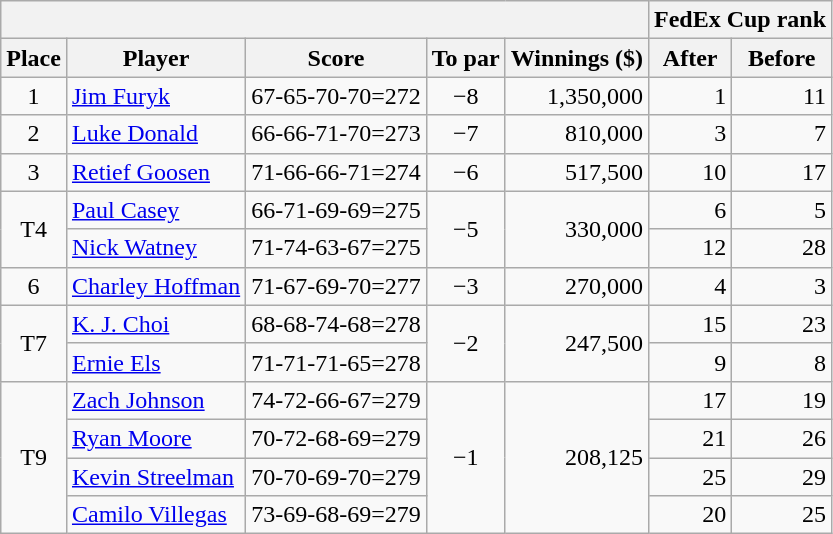<table class=wikitable>
<tr>
<th colspan=5></th>
<th colspan=2>FedEx Cup rank</th>
</tr>
<tr>
<th>Place</th>
<th>Player</th>
<th>Score</th>
<th>To par</th>
<th>Winnings ($)</th>
<th>After</th>
<th>Before</th>
</tr>
<tr>
<td align=center>1</td>
<td> <a href='#'>Jim Furyk</a></td>
<td>67-65-70-70=272</td>
<td align=center>−8</td>
<td align=right>1,350,000</td>
<td align=right>1</td>
<td align=right>11</td>
</tr>
<tr>
<td align=center>2</td>
<td> <a href='#'>Luke Donald</a></td>
<td>66-66-71-70=273</td>
<td align=center>−7</td>
<td align=right>810,000</td>
<td align=right>3</td>
<td align=right>7</td>
</tr>
<tr>
<td align=center>3</td>
<td> <a href='#'>Retief Goosen</a></td>
<td>71-66-66-71=274</td>
<td align=center>−6</td>
<td align=right>517,500</td>
<td align=right>10</td>
<td align=right>17</td>
</tr>
<tr>
<td align=center rowspan=2>T4</td>
<td> <a href='#'>Paul Casey</a></td>
<td>66-71-69-69=275</td>
<td align=center rowspan=2>−5</td>
<td align=right rowspan=2>330,000</td>
<td align=right>6</td>
<td align=right>5</td>
</tr>
<tr>
<td> <a href='#'>Nick Watney</a></td>
<td>71-74-63-67=275</td>
<td align=right>12</td>
<td align=right>28</td>
</tr>
<tr>
<td align=center>6</td>
<td> <a href='#'>Charley Hoffman</a></td>
<td>71-67-69-70=277</td>
<td align=center>−3</td>
<td align=right>270,000</td>
<td align=right>4</td>
<td align=right>3</td>
</tr>
<tr>
<td align=center rowspan=2>T7</td>
<td> <a href='#'>K. J. Choi</a></td>
<td>68-68-74-68=278</td>
<td align=center rowspan=2>−2</td>
<td align=right rowspan=2>247,500</td>
<td align=right>15</td>
<td align=right>23</td>
</tr>
<tr>
<td> <a href='#'>Ernie Els</a></td>
<td>71-71-71-65=278</td>
<td align=right>9</td>
<td align=right>8</td>
</tr>
<tr>
<td align=center rowspan=4>T9</td>
<td> <a href='#'>Zach Johnson</a></td>
<td>74-72-66-67=279</td>
<td align=center rowspan=4>−1</td>
<td align=right rowspan=4>208,125</td>
<td align=right>17</td>
<td align=right>19</td>
</tr>
<tr>
<td> <a href='#'>Ryan Moore</a></td>
<td>70-72-68-69=279</td>
<td align=right>21</td>
<td align=right>26</td>
</tr>
<tr>
<td> <a href='#'>Kevin Streelman</a></td>
<td>70-70-69-70=279</td>
<td align=right>25</td>
<td align=right>29</td>
</tr>
<tr>
<td> <a href='#'>Camilo Villegas</a></td>
<td>73-69-68-69=279</td>
<td align=right>20</td>
<td align=right>25</td>
</tr>
</table>
